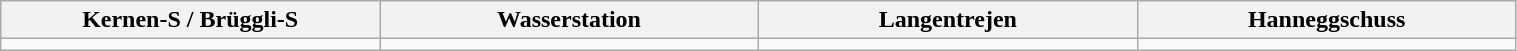<table class="wikitable" style="text-align:center; width:80%; border:1px #AAAAFF solid">
<tr>
<th>Kernen-S / Brüggli-S</th>
<th>Wasserstation</th>
<th>Langentrejen</th>
<th>Hanneggschuss</th>
</tr>
<tr>
<td width=189></td>
<td width=189></td>
<td width=189></td>
<td width=189></td>
</tr>
</table>
